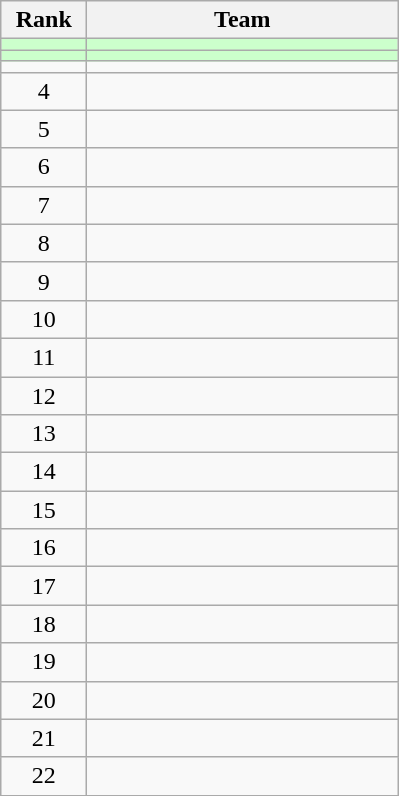<table class="wikitable" style="text-align: center">
<tr>
<th width=50>Rank</th>
<th width=200>Team</th>
</tr>
<tr bgcolor=#ccffcc>
<td></td>
<td align=left></td>
</tr>
<tr bgcolor=#ccffcc>
<td></td>
<td align=left></td>
</tr>
<tr>
<td></td>
<td align=left></td>
</tr>
<tr>
<td>4</td>
<td align=left></td>
</tr>
<tr>
<td>5</td>
<td align=left></td>
</tr>
<tr>
<td>6</td>
<td align=left></td>
</tr>
<tr>
<td>7</td>
<td align=left></td>
</tr>
<tr>
<td>8</td>
<td align=left></td>
</tr>
<tr>
<td>9</td>
<td align=left></td>
</tr>
<tr>
<td>10</td>
<td align=left></td>
</tr>
<tr>
<td>11</td>
<td align=left></td>
</tr>
<tr>
<td>12</td>
<td align=left></td>
</tr>
<tr>
<td>13</td>
<td align=left></td>
</tr>
<tr>
<td>14</td>
<td align=left></td>
</tr>
<tr>
<td>15</td>
<td align=left></td>
</tr>
<tr>
<td>16</td>
<td align=left></td>
</tr>
<tr>
<td>17</td>
<td align=left></td>
</tr>
<tr>
<td>18</td>
<td align=left></td>
</tr>
<tr>
<td>19</td>
<td align=left></td>
</tr>
<tr>
<td>20</td>
<td align=left></td>
</tr>
<tr>
<td>21</td>
<td align=left></td>
</tr>
<tr>
<td>22</td>
<td align=left></td>
</tr>
</table>
